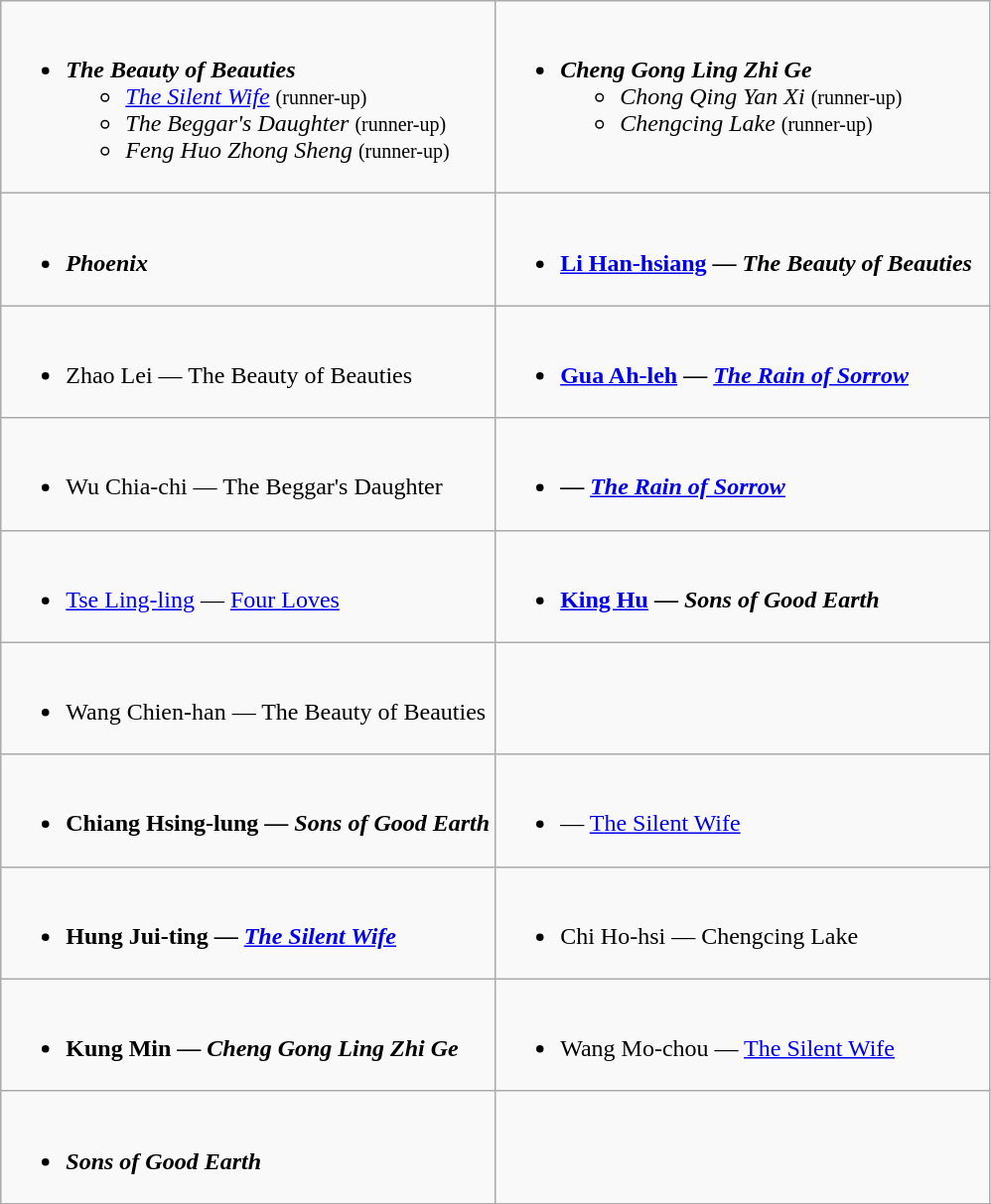<table class=wikitable>
<tr>
<td valign="top" width="50%"><br><ul><li><strong><em>The Beauty of Beauties</em></strong><ul><li><em><a href='#'>The Silent Wife</a></em> <small>(runner-up)</small></li><li><em>The Beggar's Daughter</em> <small>(runner-up)</small></li><li><em>Feng Huo Zhong Sheng</em> <small>(runner-up)</small></li></ul></li></ul></td>
<td valign="top" width="50%"><br><ul><li><strong><em>Cheng Gong Ling Zhi Ge</em></strong><ul><li><em>Chong Qing Yan Xi</em> <small>(runner-up)</small></li><li><em>Chengcing Lake</em> <small>(runner-up)</small></li></ul></li></ul></td>
</tr>
<tr>
<td valign="top" width="50%"><br><ul><li><strong><em>Phoenix</em></strong></li></ul></td>
<td valign="top" width="50%"><br><ul><li><strong><a href='#'>Li Han-hsiang</a> — <em>The Beauty of Beauties<strong><em></li></ul></td>
</tr>
<tr>
<td valign="top" width="50%"><br><ul><li></strong>Zhao Lei — </em>The Beauty of Beauties</em></strong></li></ul></td>
<td valign="top" width="50%"><br><ul><li><strong><a href='#'>Gua Ah-leh</a> — <em><a href='#'>The Rain of Sorrow</a><strong><em></li></ul></td>
</tr>
<tr>
<td valign="top" width="50%"><br><ul><li></strong>Wu Chia-chi — </em>The Beggar's Daughter</em></strong></li></ul></td>
<td valign="top" width="50%"><br><ul><li><strong> — <em><a href='#'>The Rain of Sorrow</a><strong><em></li></ul></td>
</tr>
<tr>
<td valign="top" width="50%"><br><ul><li></strong><a href='#'>Tse Ling-ling</a>  — </em><a href='#'>Four Loves</a></em></strong></li></ul></td>
<td valign="top" width="50%"><br><ul><li><strong><a href='#'>King Hu</a> — <em>Sons of Good Earth<strong><em></li></ul></td>
</tr>
<tr>
<td valign="top" width="50%"><br><ul><li></strong>Wang Chien-han — </em>The Beauty of Beauties</em></strong></li></ul></td>
<td valign="top" width="50%"><br>
</td>
</tr>
<tr>
<td valign="top" width="50%"><br><ul><li><strong>Chiang Hsing-lung — <em>Sons of Good Earth<strong><em></li></ul></td>
<td valign="top" width="50%"><br><ul><li></strong> — </em><a href='#'>The Silent Wife</a></em></strong></li></ul></td>
</tr>
<tr>
<td valign="top" width="50%"><br><ul><li><strong>Hung Jui-ting — <em><a href='#'>The Silent Wife</a><strong><em></li></ul></td>
<td valign="top" width="50%"><br><ul><li></strong>Chi Ho-hsi — </em>Chengcing Lake</em></strong></li></ul></td>
</tr>
<tr>
<td valign="top" width="50%"><br><ul><li><strong>Kung Min — <em>Cheng Gong Ling Zhi Ge<strong><em></li></ul></td>
<td valign="top" width="50%"><br><ul><li></strong>Wang Mo-chou — </em><a href='#'>The Silent Wife</a></em></strong></li></ul></td>
</tr>
<tr>
<td valign="top" width="50%"><br><ul><li><strong><em>Sons of Good Earth</em></strong></li></ul></td>
<td valign="top" width="50%"></td>
</tr>
<tr>
</tr>
</table>
